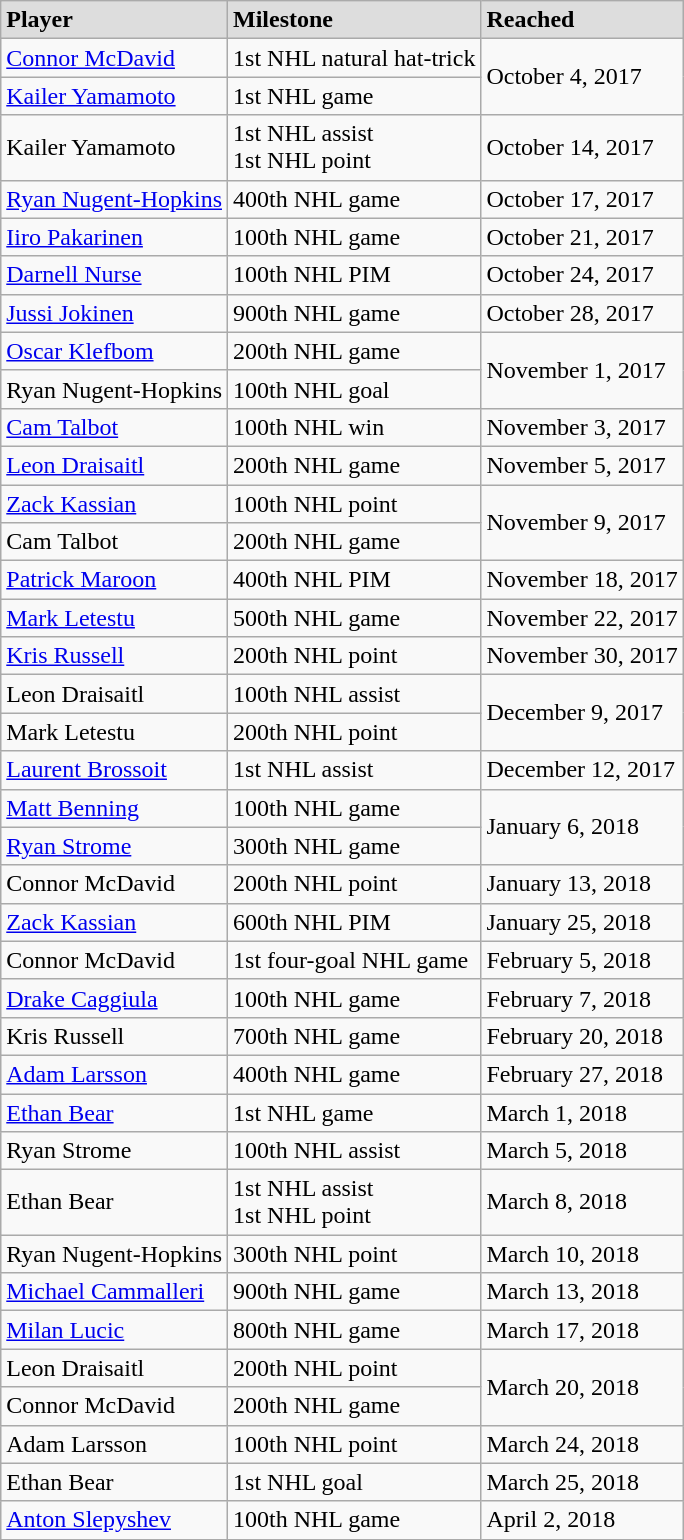<table class="wikitable" width="auto">
<tr style="background:#ddd;">
<td><strong>Player</strong></td>
<td><strong>Milestone</strong></td>
<td><strong>Reached</strong></td>
</tr>
<tr>
<td><a href='#'>Connor McDavid</a></td>
<td>1st NHL natural hat-trick</td>
<td rowspan="2">October 4, 2017</td>
</tr>
<tr>
<td><a href='#'>Kailer Yamamoto</a></td>
<td>1st NHL game</td>
</tr>
<tr>
<td>Kailer Yamamoto</td>
<td>1st NHL assist<br>1st NHL point</td>
<td>October 14, 2017</td>
</tr>
<tr>
<td><a href='#'>Ryan Nugent-Hopkins</a></td>
<td>400th NHL game</td>
<td>October 17, 2017</td>
</tr>
<tr>
<td><a href='#'>Iiro Pakarinen</a></td>
<td>100th NHL game</td>
<td>October 21, 2017</td>
</tr>
<tr>
<td><a href='#'>Darnell Nurse</a></td>
<td>100th NHL PIM</td>
<td>October 24, 2017</td>
</tr>
<tr>
<td><a href='#'>Jussi Jokinen</a></td>
<td>900th NHL game</td>
<td>October 28, 2017</td>
</tr>
<tr>
<td><a href='#'>Oscar Klefbom</a></td>
<td>200th NHL game</td>
<td rowspan="2">November 1, 2017</td>
</tr>
<tr>
<td>Ryan Nugent-Hopkins</td>
<td>100th NHL goal</td>
</tr>
<tr>
<td><a href='#'>Cam Talbot</a></td>
<td>100th NHL win</td>
<td>November 3, 2017</td>
</tr>
<tr>
<td><a href='#'>Leon Draisaitl</a></td>
<td>200th NHL game</td>
<td>November 5, 2017</td>
</tr>
<tr>
<td><a href='#'>Zack Kassian</a></td>
<td>100th NHL point</td>
<td rowspan="2">November 9, 2017</td>
</tr>
<tr>
<td>Cam Talbot</td>
<td>200th NHL game</td>
</tr>
<tr>
<td><a href='#'>Patrick Maroon</a></td>
<td>400th NHL PIM</td>
<td>November 18, 2017</td>
</tr>
<tr>
<td><a href='#'>Mark Letestu</a></td>
<td>500th NHL game</td>
<td>November 22, 2017</td>
</tr>
<tr>
<td><a href='#'>Kris Russell</a></td>
<td>200th NHL point</td>
<td>November 30, 2017</td>
</tr>
<tr>
<td>Leon Draisaitl</td>
<td>100th NHL assist</td>
<td rowspan="2">December 9, 2017</td>
</tr>
<tr>
<td>Mark Letestu</td>
<td>200th NHL point</td>
</tr>
<tr>
<td><a href='#'>Laurent Brossoit</a></td>
<td>1st NHL assist</td>
<td>December 12, 2017</td>
</tr>
<tr>
<td><a href='#'>Matt Benning</a></td>
<td>100th NHL game</td>
<td rowspan="2">January 6, 2018</td>
</tr>
<tr>
<td><a href='#'>Ryan Strome</a></td>
<td>300th NHL game</td>
</tr>
<tr>
<td>Connor McDavid</td>
<td>200th NHL point</td>
<td>January 13, 2018</td>
</tr>
<tr>
<td><a href='#'>Zack Kassian</a></td>
<td>600th NHL PIM</td>
<td>January 25, 2018</td>
</tr>
<tr>
<td>Connor McDavid</td>
<td>1st four-goal NHL game</td>
<td>February 5, 2018</td>
</tr>
<tr>
<td><a href='#'>Drake Caggiula</a></td>
<td>100th NHL game</td>
<td>February 7, 2018</td>
</tr>
<tr>
<td>Kris Russell</td>
<td>700th NHL game</td>
<td>February 20, 2018</td>
</tr>
<tr>
<td><a href='#'>Adam Larsson</a></td>
<td>400th NHL game</td>
<td>February 27, 2018</td>
</tr>
<tr>
<td><a href='#'>Ethan Bear</a></td>
<td>1st NHL game</td>
<td>March 1, 2018</td>
</tr>
<tr>
<td>Ryan Strome</td>
<td>100th NHL assist</td>
<td>March 5, 2018</td>
</tr>
<tr>
<td>Ethan Bear</td>
<td>1st NHL assist<br>1st NHL point</td>
<td>March 8, 2018</td>
</tr>
<tr>
<td>Ryan Nugent-Hopkins</td>
<td>300th NHL point</td>
<td>March 10, 2018</td>
</tr>
<tr>
<td><a href='#'>Michael Cammalleri</a></td>
<td>900th NHL game</td>
<td>March 13, 2018</td>
</tr>
<tr>
<td><a href='#'>Milan Lucic</a></td>
<td>800th NHL game</td>
<td>March 17, 2018</td>
</tr>
<tr>
<td>Leon Draisaitl</td>
<td>200th NHL point</td>
<td rowspan="2">March 20, 2018</td>
</tr>
<tr>
<td>Connor McDavid</td>
<td>200th NHL game</td>
</tr>
<tr>
<td>Adam Larsson</td>
<td>100th NHL point</td>
<td>March 24, 2018</td>
</tr>
<tr>
<td>Ethan Bear</td>
<td>1st NHL goal</td>
<td>March 25, 2018</td>
</tr>
<tr>
<td><a href='#'>Anton Slepyshev</a></td>
<td>100th NHL game</td>
<td>April 2, 2018</td>
</tr>
</table>
